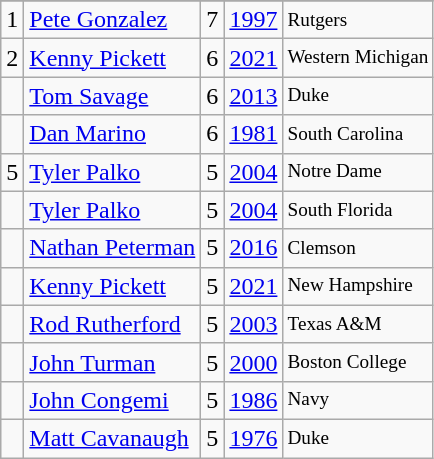<table class="wikitable">
<tr>
</tr>
<tr>
<td>1</td>
<td><a href='#'>Pete Gonzalez</a></td>
<td>7</td>
<td><a href='#'>1997</a></td>
<td style="font-size:80%;">Rutgers</td>
</tr>
<tr>
<td>2</td>
<td><a href='#'>Kenny Pickett</a></td>
<td>6</td>
<td><a href='#'>2021</a></td>
<td style="font-size:80%;">Western Michigan</td>
</tr>
<tr>
<td></td>
<td><a href='#'>Tom Savage</a></td>
<td>6</td>
<td><a href='#'>2013</a></td>
<td style="font-size:80%;">Duke</td>
</tr>
<tr>
<td></td>
<td><a href='#'>Dan Marino</a></td>
<td>6</td>
<td><a href='#'>1981</a></td>
<td style="font-size:80%;">South Carolina</td>
</tr>
<tr>
<td>5</td>
<td><a href='#'>Tyler Palko</a></td>
<td>5</td>
<td><a href='#'>2004</a></td>
<td style="font-size:80%;">Notre Dame</td>
</tr>
<tr>
<td></td>
<td><a href='#'>Tyler Palko</a></td>
<td>5</td>
<td><a href='#'>2004</a></td>
<td style="font-size:80%;">South Florida</td>
</tr>
<tr>
<td></td>
<td><a href='#'>Nathan Peterman</a></td>
<td>5</td>
<td><a href='#'>2016</a></td>
<td style="font-size:80%;">Clemson</td>
</tr>
<tr>
<td></td>
<td><a href='#'>Kenny Pickett</a></td>
<td>5</td>
<td><a href='#'>2021</a></td>
<td style="font-size:80%;">New Hampshire</td>
</tr>
<tr>
<td></td>
<td><a href='#'>Rod Rutherford</a></td>
<td>5</td>
<td><a href='#'>2003</a></td>
<td style="font-size:80%;">Texas A&M</td>
</tr>
<tr>
<td></td>
<td><a href='#'>John Turman</a></td>
<td>5</td>
<td><a href='#'>2000</a></td>
<td style="font-size:80%;">Boston College</td>
</tr>
<tr>
<td></td>
<td><a href='#'>John Congemi</a></td>
<td>5</td>
<td><a href='#'>1986</a></td>
<td style="font-size:80%;">Navy</td>
</tr>
<tr>
<td></td>
<td><a href='#'>Matt Cavanaugh</a></td>
<td>5</td>
<td><a href='#'>1976</a></td>
<td style="font-size:80%;">Duke</td>
</tr>
</table>
